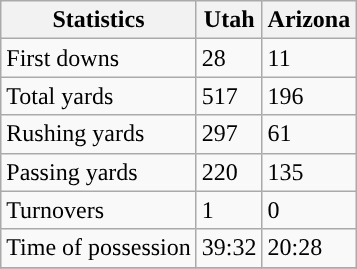<table class="wikitable" style="float: left;">
<tr>
<th>Statistics</th>
<th>Utah</th>
<th>Arizona</th>
</tr>
<tr>
<td>First downs</td>
<td>28</td>
<td>11</td>
</tr>
<tr>
<td>Total yards</td>
<td>517</td>
<td>196</td>
</tr>
<tr>
<td>Rushing yards</td>
<td>297</td>
<td>61</td>
</tr>
<tr>
<td>Passing yards</td>
<td>220</td>
<td>135</td>
</tr>
<tr>
<td>Turnovers</td>
<td>1</td>
<td>0</td>
</tr>
<tr>
<td>Time of possession</td>
<td>39:32</td>
<td>20:28</td>
</tr>
<tr>
</tr>
</table>
